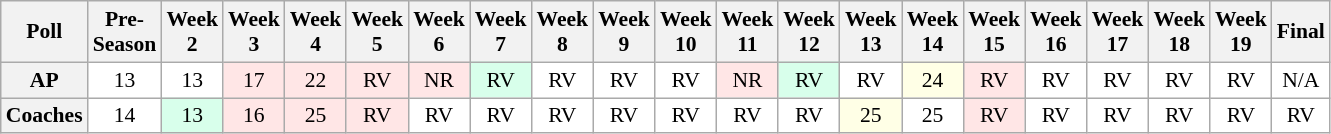<table class="wikitable" style="white-space:nowrap;font-size:90%">
<tr>
<th>Poll</th>
<th>Pre-<br>Season</th>
<th>Week<br>2</th>
<th>Week<br>3</th>
<th>Week<br>4</th>
<th>Week<br>5</th>
<th>Week<br>6</th>
<th>Week<br>7</th>
<th>Week<br>8</th>
<th>Week<br>9</th>
<th>Week<br>10</th>
<th>Week<br>11</th>
<th>Week<br>12</th>
<th>Week<br>13</th>
<th>Week<br>14</th>
<th>Week<br>15</th>
<th>Week<br>16</th>
<th>Week<br>17</th>
<th>Week<br>18</th>
<th>Week<br>19</th>
<th>Final</th>
</tr>
<tr style="text-align:center;">
<th>AP</th>
<td style="background:#FFF;">13</td>
<td style="background:#FFF;">13</td>
<td style="background:#FFE6E6;">17</td>
<td style="background:#FFE6E6;">22</td>
<td style="background:#FFE6E6;">RV</td>
<td style="background:#FFE6E6;">NR</td>
<td style="background:#D8FFEB;">RV</td>
<td style="background:#FFF;">RV</td>
<td style="background:#FFF;">RV</td>
<td style="background:#FFF;">RV</td>
<td style="background:#FFE6E6;">NR</td>
<td style="background:#D8FFEB;">RV</td>
<td style="background:#FFF;">RV</td>
<td style="background:#FFFFE6;">24</td>
<td style="background:#FFE6E6;">RV</td>
<td style="background:#FFF;">RV</td>
<td style="background:#FFF;">RV</td>
<td style="background:#FFF;">RV</td>
<td style="background:#FFF;">RV</td>
<td style="background:#FFF;">N/A</td>
</tr>
<tr style="text-align:center;">
<th>Coaches</th>
<td style="background:#FFF;">14</td>
<td style="background:#D8FFEB;">13</td>
<td style="background:#FFE6E6;">16</td>
<td style="background:#FFE6E6;">25</td>
<td style="background:#FFE6E6;">RV</td>
<td style="background:#FFF;">RV</td>
<td style="background:#FFF;">RV</td>
<td style="background:#FFF;">RV</td>
<td style="background:#FFF;">RV</td>
<td style="background:#FFF;">RV</td>
<td style="background:#FFF;">RV</td>
<td style="background:#FFF;">RV</td>
<td style="background:#FFFFE6;">25</td>
<td style="background:#FFF;">25</td>
<td style="background:#FFE6E6;">RV</td>
<td style="background:#FFF;">RV</td>
<td style="background:#FFF;">RV</td>
<td style="background:#FFF;">RV</td>
<td style="background:#FFF;">RV</td>
<td style="background:#FFF;">RV</td>
</tr>
</table>
